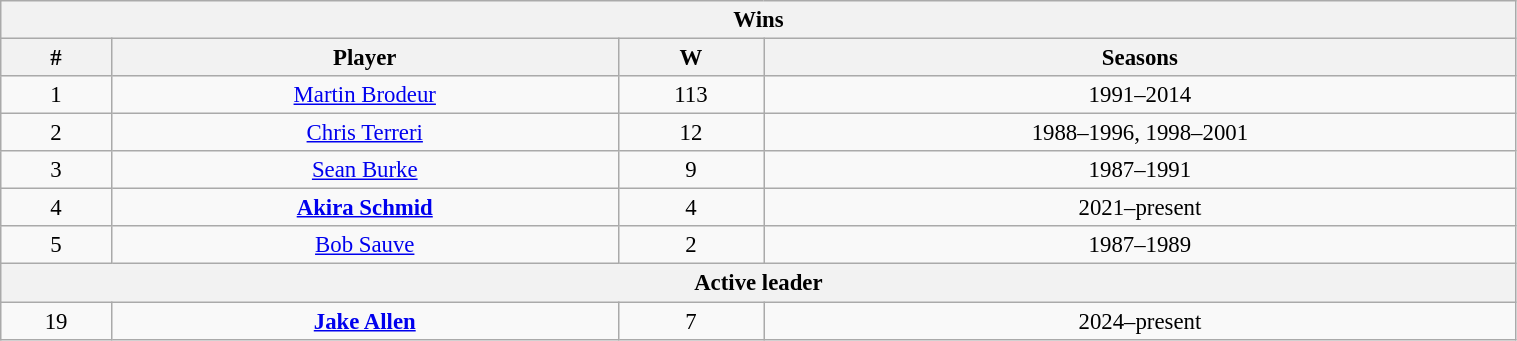<table class="wikitable" style="text-align: center; font-size: 95%" width="80%">
<tr>
<th colspan="4">Wins</th>
</tr>
<tr>
<th>#</th>
<th>Player</th>
<th>W</th>
<th>Seasons</th>
</tr>
<tr>
<td>1</td>
<td><a href='#'>Martin Brodeur</a></td>
<td>113</td>
<td>1991–2014</td>
</tr>
<tr>
<td>2</td>
<td><a href='#'>Chris Terreri</a></td>
<td>12</td>
<td>1988–1996, 1998–2001</td>
</tr>
<tr>
<td>3</td>
<td><a href='#'>Sean Burke</a></td>
<td>9</td>
<td>1987–1991</td>
</tr>
<tr>
<td>4</td>
<td><strong><a href='#'>Akira Schmid</a></strong></td>
<td>4</td>
<td>2021–present</td>
</tr>
<tr>
<td>5</td>
<td><a href='#'>Bob Sauve</a></td>
<td>2</td>
<td>1987–1989</td>
</tr>
<tr>
<th colspan="4">Active leader</th>
</tr>
<tr>
<td>19</td>
<td><strong><a href='#'>Jake Allen</a></strong></td>
<td>7</td>
<td>2024–present</td>
</tr>
</table>
